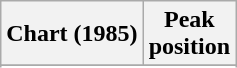<table class="wikitable sortable plainrowheaders" style="text-align:center;">
<tr>
<th scope="col">Chart (1985)</th>
<th scope="col">Peak<br>position</th>
</tr>
<tr>
</tr>
<tr>
</tr>
</table>
